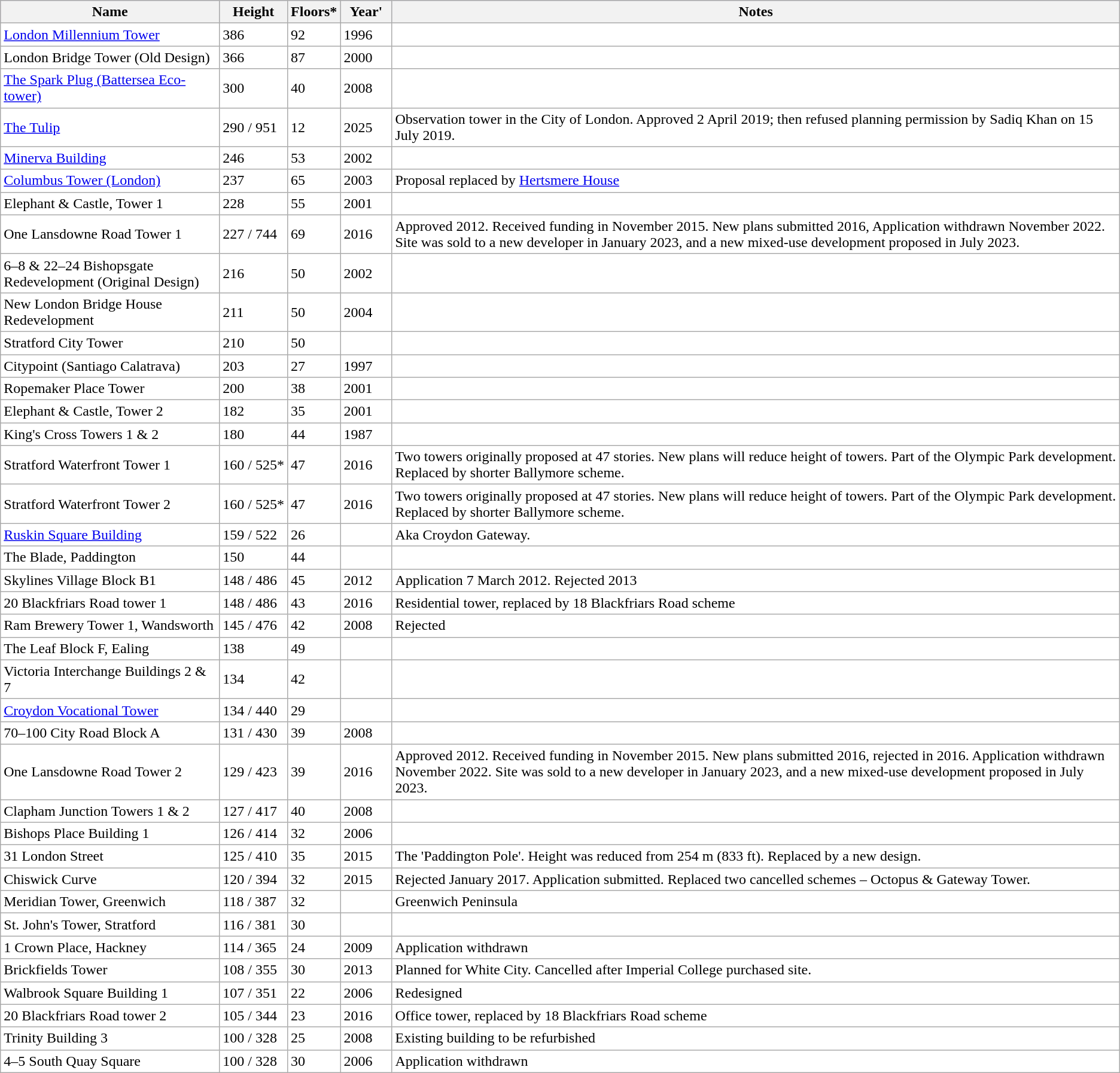<table class="wikitable sortable" style="border:#999; background:#fff;">
<tr style="background:#bdbbd7;">
<th>Name</th>
<th>Height<br></th>
<th style="width:50px;">Floors*</th>
<th style="width:50px;">Year'</th>
<th class="unsortable">Notes</th>
</tr>
<tr>
<td><a href='#'>London Millennium Tower</a></td>
<td>386</td>
<td>92</td>
<td>1996</td>
<td></td>
</tr>
<tr>
<td>London Bridge Tower (Old Design)</td>
<td>366</td>
<td>87</td>
<td>2000</td>
<td></td>
</tr>
<tr>
<td><a href='#'>The Spark Plug (Battersea Eco-tower)</a></td>
<td>300</td>
<td>40</td>
<td>2008</td>
<td></td>
</tr>
<tr>
<td><a href='#'>The Tulip</a></td>
<td>290 / 951</td>
<td>12</td>
<td>2025</td>
<td>Observation tower in the City of London. Approved 2 April 2019; then refused planning permission by Sadiq Khan on 15 July 2019.</td>
</tr>
<tr>
<td><a href='#'>Minerva Building</a></td>
<td>246</td>
<td>53</td>
<td>2002</td>
<td></td>
</tr>
<tr>
<td><a href='#'>Columbus Tower (London)</a></td>
<td>237</td>
<td>65</td>
<td>2003</td>
<td>Proposal replaced by <a href='#'>Hertsmere House</a></td>
</tr>
<tr>
<td>Elephant & Castle, Tower 1</td>
<td>228</td>
<td>55</td>
<td>2001</td>
<td></td>
</tr>
<tr>
<td>One Lansdowne Road Tower 1</td>
<td>227 / 744</td>
<td>69</td>
<td>2016</td>
<td> Approved 2012. Received funding in November 2015. New plans submitted 2016, Application withdrawn November 2022. Site was sold to a new developer in January 2023, and a new mixed-use development proposed in July 2023.</td>
</tr>
<tr>
<td>6–8 & 22–24 Bishopsgate Redevelopment (Original Design)</td>
<td>216</td>
<td>50</td>
<td>2002</td>
<td></td>
</tr>
<tr>
<td>New London Bridge House Redevelopment</td>
<td>211</td>
<td>50</td>
<td>2004</td>
<td></td>
</tr>
<tr>
<td>Stratford City Tower</td>
<td>210</td>
<td>50</td>
<td></td>
<td></td>
</tr>
<tr>
<td>Citypoint (Santiago Calatrava)</td>
<td>203</td>
<td>27</td>
<td>1997</td>
<td></td>
</tr>
<tr>
<td>Ropemaker Place Tower</td>
<td>200</td>
<td>38</td>
<td>2001</td>
<td></td>
</tr>
<tr>
<td>Elephant & Castle, Tower 2</td>
<td>182</td>
<td>35</td>
<td>2001</td>
<td></td>
</tr>
<tr>
<td>King's Cross Towers 1 & 2</td>
<td>180</td>
<td>44</td>
<td>1987</td>
<td></td>
</tr>
<tr>
<td>Stratford Waterfront Tower 1</td>
<td>160 / 525*</td>
<td>47</td>
<td>2016</td>
<td> Two towers originally proposed at 47 stories. New plans will reduce height of towers. Part of the Olympic Park development. Replaced by shorter Ballymore scheme. </td>
</tr>
<tr>
<td>Stratford Waterfront Tower 2</td>
<td>160 / 525*</td>
<td>47</td>
<td>2016</td>
<td> Two towers originally proposed at 47 stories. New plans will reduce height of towers. Part of the Olympic Park development. Replaced by shorter Ballymore scheme.</td>
</tr>
<tr>
<td><a href='#'>Ruskin Square Building</a></td>
<td>159 / 522</td>
<td>26</td>
<td></td>
<td> Aka Croydon Gateway.</td>
</tr>
<tr>
<td>The Blade, Paddington</td>
<td>150</td>
<td>44</td>
<td></td>
<td></td>
</tr>
<tr>
<td>Skylines Village Block B1</td>
<td>148 / 486</td>
<td>45</td>
<td>2012</td>
<td>Application 7 March 2012. Rejected 2013</td>
</tr>
<tr>
<td>20 Blackfriars Road tower 1</td>
<td>148 / 486</td>
<td>43</td>
<td>2016</td>
<td>Residential tower, replaced by 18 Blackfriars Road scheme</td>
</tr>
<tr>
<td>Ram Brewery Tower 1, Wandsworth</td>
<td>145 / 476</td>
<td>42</td>
<td>2008</td>
<td> Rejected</td>
</tr>
<tr>
<td>The Leaf Block F, Ealing</td>
<td>138</td>
<td>49</td>
<td></td>
<td></td>
</tr>
<tr>
<td>Victoria Interchange Buildings 2 & 7</td>
<td>134</td>
<td>42</td>
<td></td>
<td></td>
</tr>
<tr>
<td><a href='#'>Croydon Vocational Tower</a></td>
<td>134 / 440</td>
<td>29</td>
<td></td>
<td></td>
</tr>
<tr>
<td>70–100 City Road Block A</td>
<td>131 / 430</td>
<td>39</td>
<td>2008</td>
<td></td>
</tr>
<tr>
<td>One Lansdowne Road Tower 2</td>
<td>129 / 423</td>
<td>39</td>
<td>2016</td>
<td> Approved 2012. Received funding in November 2015. New plans submitted 2016, rejected in 2016. Application withdrawn November 2022. Site was sold to a new developer in January 2023, and a new mixed-use development proposed in July 2023.</td>
</tr>
<tr>
<td>Clapham Junction Towers 1 & 2</td>
<td>127 / 417</td>
<td>40</td>
<td>2008</td>
<td></td>
</tr>
<tr>
<td>Bishops Place Building 1</td>
<td>126 / 414</td>
<td>32</td>
<td>2006</td>
<td></td>
</tr>
<tr>
<td>31 London Street</td>
<td>125 / 410</td>
<td>35</td>
<td>2015</td>
<td> The 'Paddington Pole'. Height was reduced from 254 m (833 ft). Replaced by a new design.</td>
</tr>
<tr>
<td>Chiswick Curve</td>
<td>120 / 394</td>
<td>32</td>
<td>2015</td>
<td> Rejected January 2017. Application submitted. Replaced two cancelled schemes – Octopus & Gateway Tower.</td>
</tr>
<tr>
<td>Meridian Tower, Greenwich</td>
<td>118 / 387</td>
<td>32</td>
<td></td>
<td>Greenwich Peninsula</td>
</tr>
<tr>
<td>St. John's Tower, Stratford</td>
<td>116 / 381</td>
<td>30</td>
<td></td>
<td></td>
</tr>
<tr>
<td>1 Crown Place, Hackney</td>
<td>114 / 365</td>
<td>24</td>
<td>2009</td>
<td> Application withdrawn</td>
</tr>
<tr>
<td>Brickfields Tower</td>
<td>108 / 355</td>
<td>30</td>
<td>2013</td>
<td>Planned for White City. Cancelled after Imperial College purchased site.</td>
</tr>
<tr>
<td>Walbrook Square Building 1</td>
<td>107 / 351</td>
<td>22</td>
<td>2006</td>
<td> Redesigned</td>
</tr>
<tr>
<td>20 Blackfriars Road tower 2</td>
<td>105 / 344</td>
<td>23</td>
<td>2016</td>
<td>Office tower, replaced by 18 Blackfriars Road scheme</td>
</tr>
<tr>
<td>Trinity Building 3</td>
<td>100 / 328</td>
<td>25</td>
<td>2008</td>
<td> Existing building to be refurbished</td>
</tr>
<tr>
<td>4–5 South Quay Square</td>
<td>100 / 328</td>
<td>30</td>
<td>2006</td>
<td> Application withdrawn</td>
</tr>
</table>
